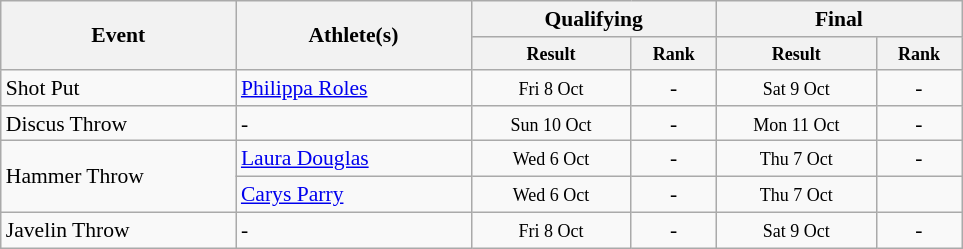<table class=wikitable style="font-size:90%">
<tr>
<th rowspan="2" width=150>Event</th>
<th rowspan="2" width=150>Athlete(s)</th>
<th colspan="2" width=150>Qualifying</th>
<th colspan="2" width=150>Final</th>
</tr>
<tr>
<th style="line-height:1em" width=100><small>Result</small></th>
<th style="line-height:1em" width=50><small>Rank</small></th>
<th style="line-height:1em" width=100><small>Result</small></th>
<th style="line-height:1em" width=50><small>Rank</small></th>
</tr>
<tr>
<td>Shot Put</td>
<td><a href='#'>Philippa Roles</a></td>
<td align="center"><small>Fri 8 Oct</small></td>
<td align="center">-</td>
<td align="center"><small>Sat 9 Oct</small></td>
<td align="center">-</td>
</tr>
<tr>
<td>Discus Throw</td>
<td>-</td>
<td align="center"><small>Sun 10 Oct</small></td>
<td align="center">-</td>
<td align="center"><small>Mon 11 Oct</small></td>
<td align="center">-</td>
</tr>
<tr>
<td rowspan=2>Hammer Throw</td>
<td><a href='#'>Laura Douglas</a></td>
<td align="center"><small>Wed 6 Oct</small></td>
<td align="center">-</td>
<td align="center"><small>Thu 7 Oct</small></td>
<td align="center">-</td>
</tr>
<tr>
<td><a href='#'>Carys Parry</a></td>
<td align="center"><small>Wed 6 Oct</small></td>
<td align="center">-</td>
<td align="center"><small>Thu 7 Oct</small></td>
<td align="center"></td>
</tr>
<tr>
<td>Javelin Throw</td>
<td>-</td>
<td align="center"><small>Fri 8 Oct</small></td>
<td align="center">-</td>
<td align="center"><small>Sat 9 Oct</small></td>
<td align="center">-</td>
</tr>
</table>
